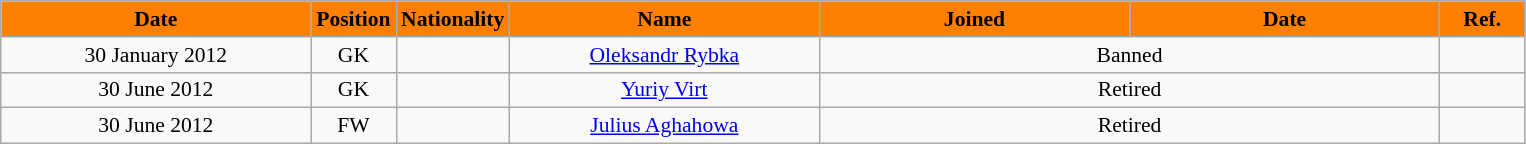<table class="wikitable"  style="text-align:center; font-size:90%; ">
<tr>
<th style="background:#FF8000; color:black; width:200px;">Date</th>
<th style="background:#FF8000; color:black; width:50px;">Position</th>
<th style="background:#FF8000; color:black; width:50px;">Nationality</th>
<th style="background:#FF8000; color:black; width:200px;">Name</th>
<th style="background:#FF8000; color:black; width:200px;">Joined</th>
<th style="background:#FF8000; color:black; width:200px;">Date</th>
<th style="background:#FF8000; color:black; width:50px;">Ref.</th>
</tr>
<tr>
<td>30 January 2012</td>
<td>GK</td>
<td></td>
<td><a href='#'>Oleksandr Rybka</a></td>
<td colspan="2">Banned</td>
<td></td>
</tr>
<tr>
<td>30 June 2012</td>
<td>GK</td>
<td></td>
<td><a href='#'>Yuriy Virt</a></td>
<td colspan="2">Retired</td>
<td></td>
</tr>
<tr>
<td>30 June 2012</td>
<td>FW</td>
<td></td>
<td><a href='#'>Julius Aghahowa</a></td>
<td colspan="2">Retired</td>
<td></td>
</tr>
</table>
